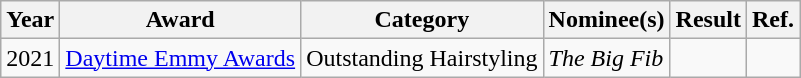<table class="wikitable">
<tr>
<th>Year</th>
<th>Award</th>
<th>Category</th>
<th>Nominee(s)</th>
<th>Result</th>
<th>Ref.</th>
</tr>
<tr>
<td>2021</td>
<td><a href='#'>Daytime Emmy Awards</a></td>
<td>Outstanding Hairstyling</td>
<td><em>The Big Fib</em></td>
<td></td>
<td style="text-align:center;"></td>
</tr>
</table>
